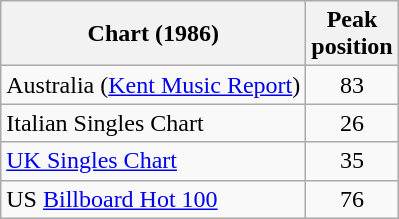<table class="wikitable">
<tr>
<th>Chart (1986)</th>
<th>Peak<br>position</th>
</tr>
<tr>
<td>Australia (<a href='#'>Kent Music Report</a>)</td>
<td align="center">83</td>
</tr>
<tr>
<td>Italian Singles Chart</td>
<td align="center">26</td>
</tr>
<tr>
<td><a href='#'>UK Singles Chart</a></td>
<td align="center">35</td>
</tr>
<tr>
<td>US <a href='#'>Billboard Hot 100</a></td>
<td align="center">76</td>
</tr>
</table>
